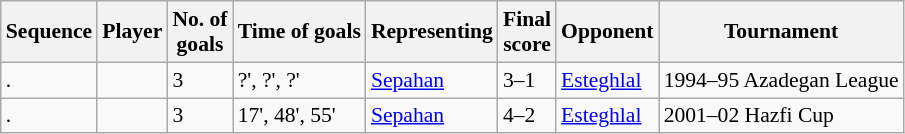<table class="wikitable sortable" style="font-size:90%;">
<tr>
<th>Sequence<br></th>
<th>Player</th>
<th>No. of<br>goals</th>
<th>Time of goals</th>
<th>Representing</th>
<th>Final<br>score</th>
<th>Opponent</th>
<th>Tournament</th>
</tr>
<tr>
<td>.</td>
<td> </td>
<td>3</td>
<td>?', ?', ?'</td>
<td><a href='#'>Sepahan</a></td>
<td>3–1</td>
<td><a href='#'>Esteghlal</a></td>
<td>1994–95 Azadegan League</td>
</tr>
<tr>
<td>.</td>
<td> </td>
<td>3</td>
<td>17', 48', 55'</td>
<td><a href='#'>Sepahan</a></td>
<td>4–2</td>
<td><a href='#'>Esteghlal</a></td>
<td>2001–02 Hazfi Cup</td>
</tr>
</table>
